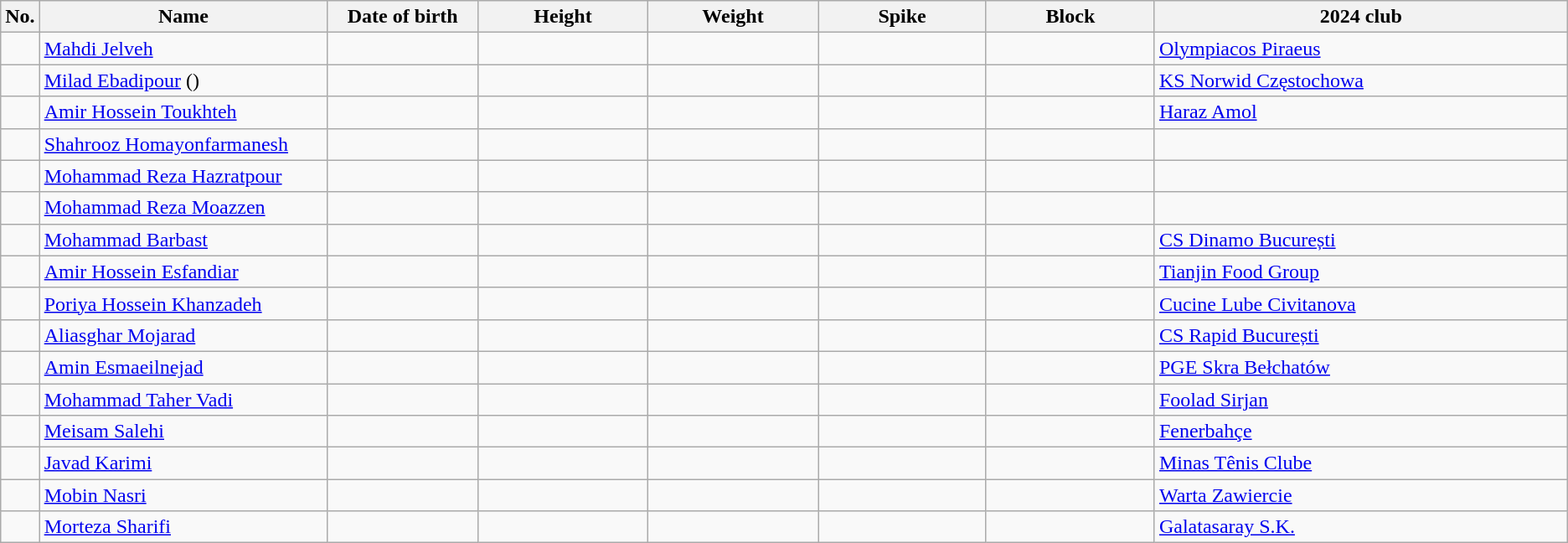<table class="wikitable sortable" style="text-align:center">
<tr>
<th>No.</th>
<th style="width:15em">Name</th>
<th style="width:8em">Date of birth</th>
<th style="width:9em">Height</th>
<th style="width:9em">Weight</th>
<th style="width:9em">Spike</th>
<th style="width:9em">Block</th>
<th style="width:23em">2024 club</th>
</tr>
<tr>
<td></td>
<td align=left><a href='#'>Mahdi Jelveh</a></td>
<td align="right"></td>
<td></td>
<td></td>
<td></td>
<td></td>
<td align=left> <a href='#'>Olympiacos Piraeus</a></td>
</tr>
<tr>
<td></td>
<td align=left><a href='#'>Milad Ebadipour</a> ()</td>
<td align=right></td>
<td></td>
<td></td>
<td></td>
<td></td>
<td align=left> <a href='#'>KS Norwid Częstochowa</a></td>
</tr>
<tr>
<td></td>
<td align=left><a href='#'>Amir Hossein Toukhteh</a></td>
<td align=right></td>
<td></td>
<td></td>
<td></td>
<td></td>
<td align=left> <a href='#'>Haraz Amol</a></td>
</tr>
<tr>
<td></td>
<td align=left><a href='#'>Shahrooz Homayonfarmanesh</a></td>
<td align="right"></td>
<td></td>
<td></td>
<td></td>
<td></td>
<td align=left></td>
</tr>
<tr>
<td></td>
<td align=left><a href='#'>Mohammad Reza Hazratpour</a></td>
<td align=right></td>
<td></td>
<td></td>
<td></td>
<td></td>
<td align=left></td>
</tr>
<tr>
<td></td>
<td align=left><a href='#'>Mohammad Reza Moazzen</a></td>
<td align="right"></td>
<td></td>
<td></td>
<td></td>
<td></td>
<td align=left></td>
</tr>
<tr>
<td></td>
<td align=left><a href='#'>Mohammad Barbast</a></td>
<td align=right></td>
<td></td>
<td></td>
<td></td>
<td></td>
<td align=left> <a href='#'>CS Dinamo București</a></td>
</tr>
<tr>
<td></td>
<td align=left><a href='#'>Amir Hossein Esfandiar</a></td>
<td align=right></td>
<td></td>
<td></td>
<td></td>
<td></td>
<td align=left> <a href='#'>Tianjin Food Group</a></td>
</tr>
<tr>
<td></td>
<td align=left><a href='#'>Poriya Hossein Khanzadeh</a></td>
<td align=right></td>
<td></td>
<td></td>
<td></td>
<td></td>
<td align=left> <a href='#'>Cucine Lube Civitanova</a></td>
</tr>
<tr>
<td></td>
<td align=left><a href='#'>Aliasghar Mojarad</a></td>
<td align=right></td>
<td></td>
<td></td>
<td></td>
<td></td>
<td align=left> <a href='#'>CS Rapid București</a></td>
</tr>
<tr>
<td></td>
<td align=left><a href='#'>Amin Esmaeilnejad</a></td>
<td align="right"></td>
<td></td>
<td></td>
<td></td>
<td></td>
<td align=left> <a href='#'>PGE Skra Bełchatów</a></td>
</tr>
<tr>
<td></td>
<td align=left><a href='#'>Mohammad Taher Vadi</a></td>
<td align=right></td>
<td></td>
<td></td>
<td></td>
<td></td>
<td align=left> <a href='#'>Foolad Sirjan</a></td>
</tr>
<tr>
<td></td>
<td align=left><a href='#'>Meisam Salehi</a></td>
<td align=right></td>
<td></td>
<td></td>
<td></td>
<td></td>
<td align=left> <a href='#'>Fenerbahçe</a></td>
</tr>
<tr>
<td></td>
<td align=left><a href='#'>Javad Karimi</a></td>
<td align=right></td>
<td></td>
<td></td>
<td></td>
<td></td>
<td align=left> <a href='#'>Minas Tênis Clube</a></td>
</tr>
<tr>
<td></td>
<td align=left><a href='#'>Mobin Nasri</a></td>
<td align=right></td>
<td></td>
<td></td>
<td></td>
<td></td>
<td align=left> <a href='#'>Warta Zawiercie</a></td>
</tr>
<tr>
<td></td>
<td align=left><a href='#'>Morteza Sharifi</a></td>
<td align=right></td>
<td></td>
<td></td>
<td></td>
<td></td>
<td align=left><a href='#'>Galatasaray S.K.</a></td>
</tr>
</table>
